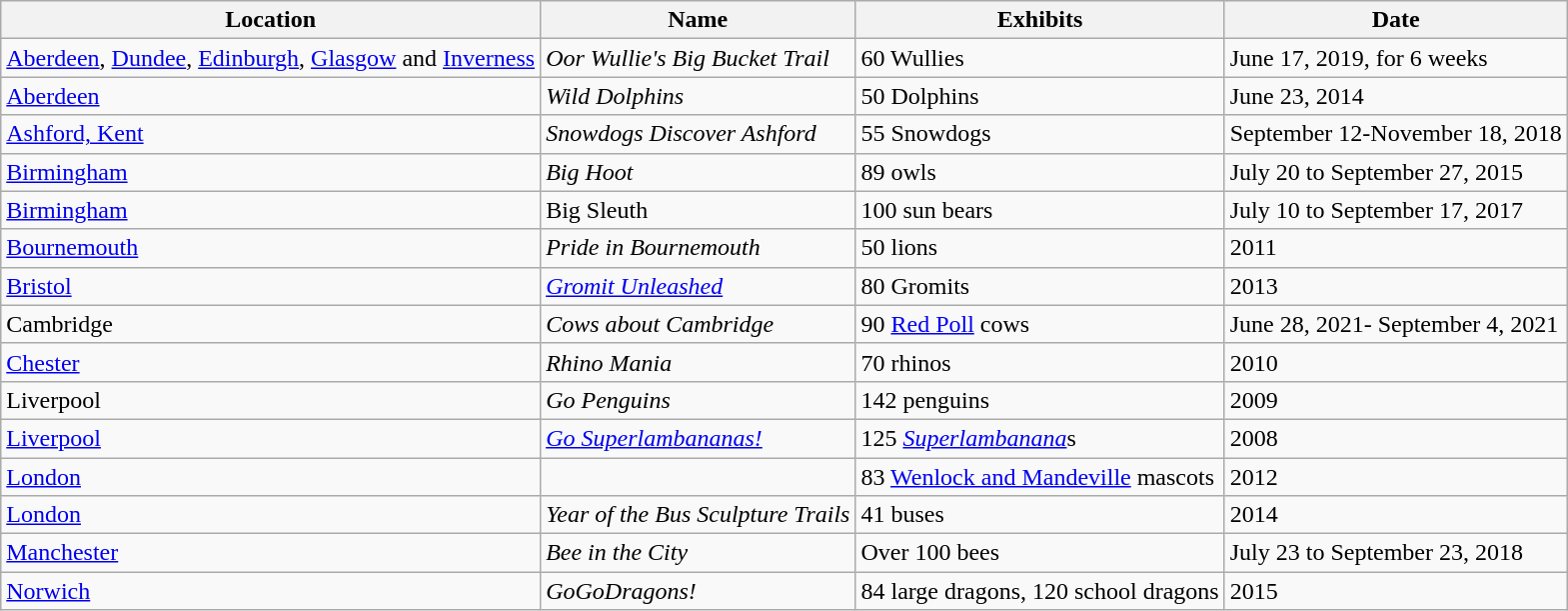<table class="wikitable sortable">
<tr>
<th>Location</th>
<th>Name</th>
<th>Exhibits</th>
<th>Date</th>
</tr>
<tr>
<td><a href='#'>Aberdeen</a>, <a href='#'>Dundee</a>, <a href='#'>Edinburgh</a>, <a href='#'>Glasgow</a> and <a href='#'>Inverness</a></td>
<td><em>Oor Wullie's Big Bucket Trail</em></td>
<td>60 Wullies</td>
<td>June 17, 2019, for 6 weeks</td>
</tr>
<tr>
<td><a href='#'>Aberdeen</a></td>
<td><em>Wild Dolphins</em></td>
<td>50 Dolphins</td>
<td>June 23, 2014</td>
</tr>
<tr>
<td><a href='#'>Ashford, Kent</a></td>
<td><em>Snowdogs Discover Ashford</em></td>
<td>55 Snowdogs</td>
<td>September 12-November 18, 2018</td>
</tr>
<tr>
<td><a href='#'>Birmingham</a></td>
<td><em>Big Hoot</em></td>
<td>89 owls</td>
<td>July 20 to September 27, 2015</td>
</tr>
<tr>
<td><a href='#'>Birmingham</a></td>
<td>Big Sleuth</td>
<td>100 sun bears</td>
<td>July 10 to September 17, 2017</td>
</tr>
<tr>
<td><a href='#'>Bournemouth</a></td>
<td><em>Pride in Bournemouth</em></td>
<td>50 lions</td>
<td>2011</td>
</tr>
<tr>
<td><a href='#'>Bristol</a></td>
<td><em><a href='#'>Gromit Unleashed</a></em></td>
<td>80 Gromits</td>
<td>2013</td>
</tr>
<tr>
<td>Cambridge</td>
<td><em>Cows about Cambridge</em></td>
<td>90 <a href='#'>Red Poll</a> cows</td>
<td>June 28, 2021- September 4, 2021</td>
</tr>
<tr>
<td><a href='#'>Chester</a></td>
<td><em>Rhino Mania</em></td>
<td>70 rhinos</td>
<td>2010</td>
</tr>
<tr>
<td>Liverpool</td>
<td><em>Go Penguins</em></td>
<td>142 penguins</td>
<td>2009</td>
</tr>
<tr>
<td><a href='#'>Liverpool</a></td>
<td><em><a href='#'>Go Superlambananas!</a></em></td>
<td>125 <em><a href='#'>Superlambanana</a></em>s</td>
<td>2008</td>
</tr>
<tr>
<td><a href='#'>London</a></td>
<td></td>
<td>83 <a href='#'>Wenlock and Mandeville</a> mascots</td>
<td>2012</td>
</tr>
<tr>
<td><a href='#'>London</a></td>
<td><em>Year of the Bus Sculpture Trails</em></td>
<td>41  buses</td>
<td>2014</td>
</tr>
<tr>
<td><a href='#'>Manchester</a></td>
<td><em>Bee in the City</em></td>
<td>Over 100 bees</td>
<td>July 23 to September 23, 2018</td>
</tr>
<tr>
<td><a href='#'>Norwich</a></td>
<td><em>GoGoDragons!</em></td>
<td>84 large dragons, 120 school dragons</td>
<td>2015</td>
</tr>
</table>
